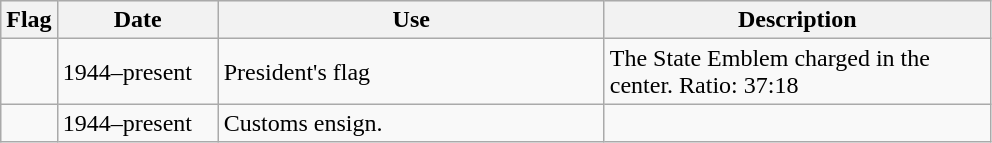<table class="wikitable" style="background: #f9f9f9; border">
<tr bgcolor="#efefef">
<th>Flag</th>
<th width="100">Date</th>
<th width="250">Use</th>
<th width="250">Description</th>
</tr>
<tr>
<td></td>
<td>1944–present</td>
<td>President's flag</td>
<td>The State Emblem charged in the center. Ratio: 37:18</td>
</tr>
<tr>
<td></td>
<td>1944–present</td>
<td>Customs ensign.</td>
</tr>
</table>
